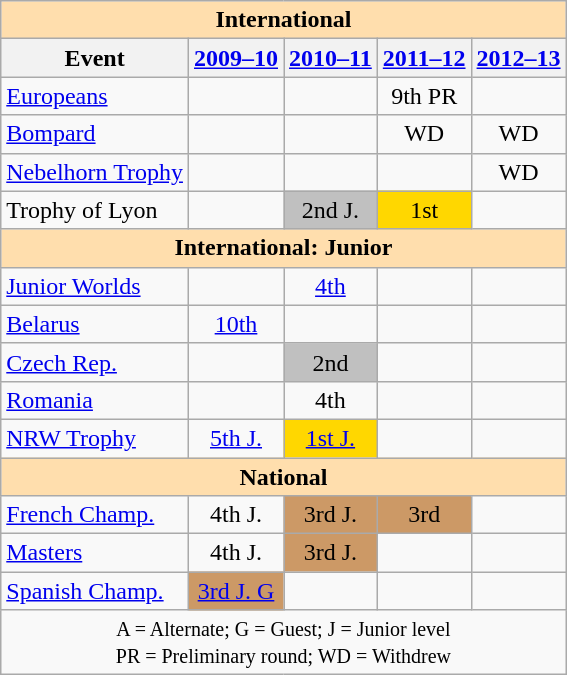<table class="wikitable" style="text-align:center">
<tr>
<th style="background-color: #ffdead; " colspan=5 align=center>International</th>
</tr>
<tr>
<th>Event</th>
<th><a href='#'>2009–10</a></th>
<th><a href='#'>2010–11</a></th>
<th><a href='#'>2011–12</a></th>
<th><a href='#'>2012–13</a></th>
</tr>
<tr>
<td align=left><a href='#'>Europeans</a></td>
<td></td>
<td></td>
<td>9th PR</td>
<td></td>
</tr>
<tr>
<td align=left> <a href='#'>Bompard</a></td>
<td></td>
<td></td>
<td>WD</td>
<td>WD</td>
</tr>
<tr>
<td align=left><a href='#'>Nebelhorn Trophy</a></td>
<td></td>
<td></td>
<td></td>
<td>WD</td>
</tr>
<tr>
<td align=left>Trophy of Lyon</td>
<td></td>
<td bgcolor=silver>2nd J.</td>
<td bgcolor=gold>1st</td>
<td></td>
</tr>
<tr>
<th style="background-color: #ffdead; " colspan=5 align=center>International: Junior</th>
</tr>
<tr>
<td align=left><a href='#'>Junior Worlds</a></td>
<td></td>
<td><a href='#'>4th</a></td>
<td></td>
<td></td>
</tr>
<tr>
<td align=left> <a href='#'>Belarus</a></td>
<td><a href='#'>10th</a></td>
<td></td>
<td></td>
<td></td>
</tr>
<tr>
<td align=left> <a href='#'>Czech Rep.</a></td>
<td></td>
<td bgcolor=silver>2nd</td>
<td></td>
<td></td>
</tr>
<tr>
<td align=left> <a href='#'>Romania</a></td>
<td></td>
<td>4th</td>
<td></td>
<td></td>
</tr>
<tr>
<td align=left><a href='#'>NRW Trophy</a></td>
<td><a href='#'>5th J.</a></td>
<td bgcolor=gold><a href='#'>1st J.</a></td>
<td></td>
<td></td>
</tr>
<tr>
<th style="background-color: #ffdead; " colspan=5 align=center>National</th>
</tr>
<tr>
<td align=left><a href='#'>French Champ.</a></td>
<td>4th J.</td>
<td bgcolor=cc9966>3rd J.</td>
<td bgcolor=cc9966>3rd</td>
<td></td>
</tr>
<tr>
<td align=left><a href='#'>Masters</a></td>
<td>4th J.</td>
<td bgcolor=cc9966>3rd J.</td>
<td></td>
<td></td>
</tr>
<tr>
<td align=left><a href='#'>Spanish Champ.</a></td>
<td bgcolor=cc9966><a href='#'>3rd J. G</a></td>
<td></td>
<td></td>
<td></td>
</tr>
<tr>
<td colspan=5 align=center><small> A = Alternate; G = Guest; J = Junior level <br> PR = Preliminary round; WD = Withdrew </small></td>
</tr>
</table>
